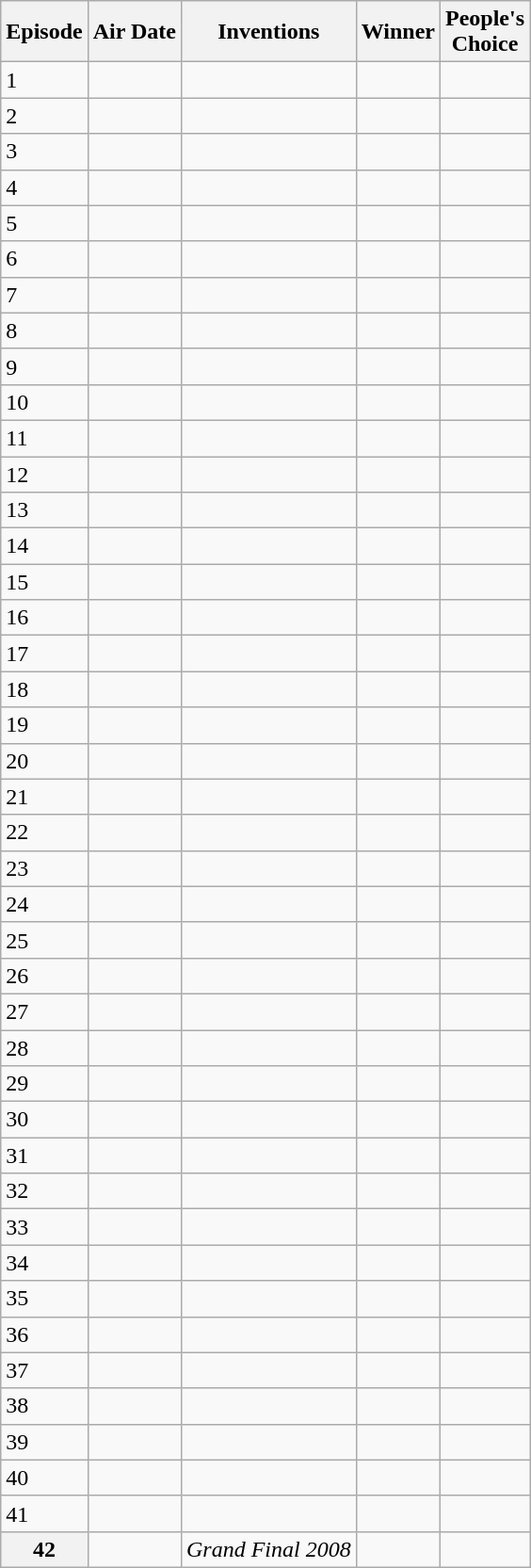<table class="wikitable">
<tr>
<th>Episode</th>
<th>Air Date</th>
<th>Inventions</th>
<th>Winner</th>
<th>People's<br>Choice</th>
</tr>
<tr>
<td>1</td>
<td></td>
<td></td>
<td></td>
<td></td>
</tr>
<tr>
<td>2</td>
<td></td>
<td></td>
<td></td>
<td></td>
</tr>
<tr>
<td>3</td>
<td></td>
<td></td>
<td></td>
<td></td>
</tr>
<tr>
<td>4</td>
<td></td>
<td></td>
<td></td>
<td></td>
</tr>
<tr>
<td>5</td>
<td></td>
<td></td>
<td></td>
<td></td>
</tr>
<tr>
<td>6</td>
<td></td>
<td></td>
<td></td>
<td></td>
</tr>
<tr>
<td>7</td>
<td></td>
<td></td>
<td></td>
<td></td>
</tr>
<tr>
<td>8</td>
<td></td>
<td></td>
<td></td>
<td></td>
</tr>
<tr>
<td>9</td>
<td></td>
<td></td>
<td></td>
<td></td>
</tr>
<tr>
<td>10</td>
<td></td>
<td></td>
<td></td>
<td></td>
</tr>
<tr>
<td>11</td>
<td></td>
<td></td>
<td></td>
<td></td>
</tr>
<tr>
<td>12</td>
<td></td>
<td></td>
<td></td>
<td></td>
</tr>
<tr>
<td>13</td>
<td></td>
<td></td>
<td></td>
<td></td>
</tr>
<tr>
<td>14</td>
<td></td>
<td></td>
<td></td>
<td></td>
</tr>
<tr>
<td>15</td>
<td></td>
<td></td>
<td></td>
<td></td>
</tr>
<tr>
<td>16</td>
<td></td>
<td></td>
<td></td>
<td></td>
</tr>
<tr>
<td>17</td>
<td></td>
<td></td>
<td></td>
<td></td>
</tr>
<tr>
<td>18</td>
<td></td>
<td></td>
<td></td>
<td></td>
</tr>
<tr>
<td>19</td>
<td></td>
<td></td>
<td></td>
<td></td>
</tr>
<tr>
<td>20</td>
<td></td>
<td></td>
<td></td>
<td></td>
</tr>
<tr>
<td>21</td>
<td></td>
<td></td>
<td></td>
<td></td>
</tr>
<tr>
<td>22</td>
<td></td>
<td></td>
<td></td>
<td></td>
</tr>
<tr>
<td>23</td>
<td></td>
<td></td>
<td></td>
<td></td>
</tr>
<tr>
<td>24</td>
<td></td>
<td></td>
<td></td>
<td></td>
</tr>
<tr>
<td>25</td>
<td></td>
<td></td>
<td></td>
<td></td>
</tr>
<tr>
<td>26</td>
<td></td>
<td></td>
<td></td>
<td></td>
</tr>
<tr>
<td>27</td>
<td></td>
<td></td>
<td></td>
<td></td>
</tr>
<tr>
<td>28</td>
<td></td>
<td></td>
<td></td>
<td></td>
</tr>
<tr>
<td>29</td>
<td></td>
<td></td>
<td></td>
<td></td>
</tr>
<tr>
<td>30</td>
<td></td>
<td></td>
<td></td>
<td></td>
</tr>
<tr>
<td>31</td>
<td></td>
<td></td>
<td></td>
<td></td>
</tr>
<tr>
<td>32</td>
<td></td>
<td></td>
<td></td>
<td></td>
</tr>
<tr>
<td>33</td>
<td></td>
<td></td>
<td></td>
<td></td>
</tr>
<tr>
<td>34</td>
<td></td>
<td></td>
<td></td>
<td></td>
</tr>
<tr>
<td>35</td>
<td></td>
<td></td>
<td></td>
<td></td>
</tr>
<tr>
<td>36</td>
<td></td>
<td></td>
<td></td>
<td></td>
</tr>
<tr>
<td>37</td>
<td></td>
<td></td>
<td></td>
<td></td>
</tr>
<tr>
<td>38</td>
<td></td>
<td></td>
<td></td>
<td></td>
</tr>
<tr>
<td>39</td>
<td></td>
<td></td>
<td></td>
<td></td>
</tr>
<tr>
<td>40</td>
<td></td>
<td></td>
<td></td>
<td></td>
</tr>
<tr>
<td>41</td>
<td></td>
<td></td>
<td></td>
<td></td>
</tr>
<tr>
<th scope=row rowspan=1>42</th>
<td rowspan=1></td>
<td><em>Grand Final 2008</em></td>
<td></td>
<td></td>
</tr>
</table>
